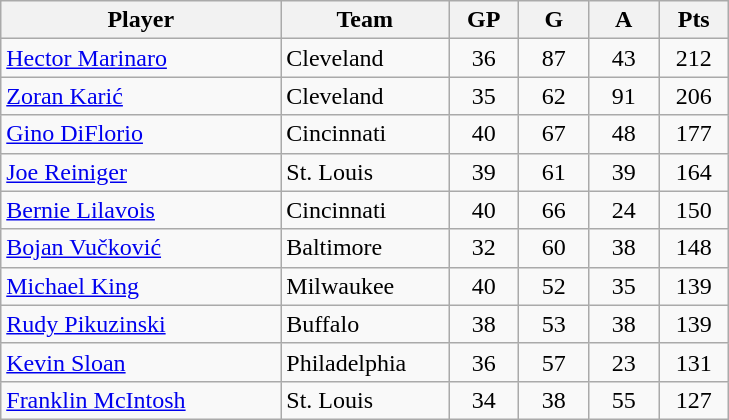<table class="wikitable">
<tr>
<th width="30%">Player</th>
<th width="18%">Team</th>
<th width="7.5%">GP</th>
<th width="7.5%">G</th>
<th width="7.5%">A</th>
<th width="7.5%">Pts</th>
</tr>
<tr align=center>
<td align=left><a href='#'>Hector Marinaro</a></td>
<td align=left>Cleveland</td>
<td>36</td>
<td>87</td>
<td>43</td>
<td>212</td>
</tr>
<tr align=center>
<td align=left><a href='#'>Zoran Karić</a></td>
<td align=left>Cleveland</td>
<td>35</td>
<td>62</td>
<td>91</td>
<td>206</td>
</tr>
<tr align=center>
<td align=left><a href='#'>Gino DiFlorio</a></td>
<td align=left>Cincinnati</td>
<td>40</td>
<td>67</td>
<td>48</td>
<td>177</td>
</tr>
<tr align=center>
<td align=left><a href='#'>Joe Reiniger</a></td>
<td align=left>St. Louis</td>
<td>39</td>
<td>61</td>
<td>39</td>
<td>164</td>
</tr>
<tr align=center>
<td align=left><a href='#'>Bernie Lilavois</a></td>
<td align=left>Cincinnati</td>
<td>40</td>
<td>66</td>
<td>24</td>
<td>150</td>
</tr>
<tr align=center>
<td align=left><a href='#'>Bojan Vučković</a></td>
<td align=left>Baltimore</td>
<td>32</td>
<td>60</td>
<td>38</td>
<td>148</td>
</tr>
<tr align=center>
<td align=left><a href='#'>Michael King</a></td>
<td align=left>Milwaukee</td>
<td>40</td>
<td>52</td>
<td>35</td>
<td>139</td>
</tr>
<tr align=center>
<td align=left><a href='#'>Rudy Pikuzinski</a></td>
<td align=left>Buffalo</td>
<td>38</td>
<td>53</td>
<td>38</td>
<td>139</td>
</tr>
<tr align=center>
<td align=left><a href='#'>Kevin Sloan</a></td>
<td align=left>Philadelphia</td>
<td>36</td>
<td>57</td>
<td>23</td>
<td>131</td>
</tr>
<tr align=center>
<td align=left><a href='#'>Franklin McIntosh</a></td>
<td align=left>St. Louis</td>
<td>34</td>
<td>38</td>
<td>55</td>
<td>127</td>
</tr>
</table>
